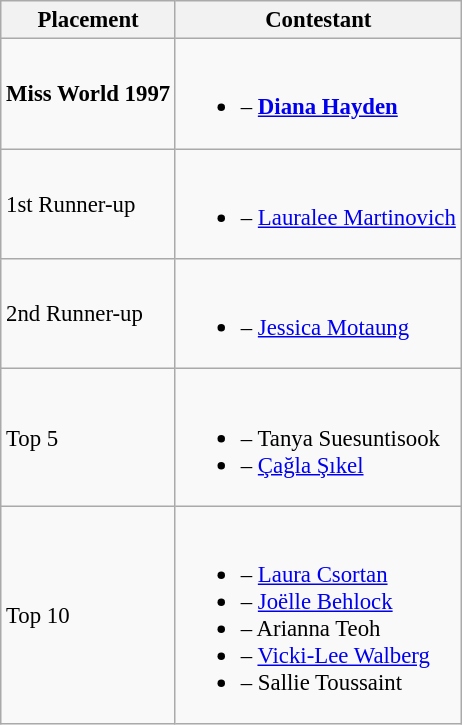<table class="wikitable sortable" style="font-size:95%;">
<tr>
<th>Placement</th>
<th>Contestant</th>
</tr>
<tr>
<td><strong>Miss World 1997</strong></td>
<td><br><ul><li><strong></strong> – <strong><a href='#'>Diana Hayden</a></strong></li></ul></td>
</tr>
<tr>
<td>1st Runner-up</td>
<td><br><ul><li> – <a href='#'>Lauralee Martinovich</a></li></ul></td>
</tr>
<tr>
<td>2nd Runner-up</td>
<td><br><ul><li> – <a href='#'>Jessica Motaung</a></li></ul></td>
</tr>
<tr>
<td>Top 5</td>
<td><br><ul><li> – Tanya Suesuntisook</li><li> – <a href='#'>Çağla Şıkel</a></li></ul></td>
</tr>
<tr>
<td>Top 10</td>
<td><br><ul><li> – <a href='#'>Laura Csortan</a></li><li> – <a href='#'>Joëlle Behlock</a></li><li> – Arianna Teoh</li><li> – <a href='#'>Vicki-Lee Walberg</a></li><li> – Sallie Toussaint</li></ul></td>
</tr>
</table>
